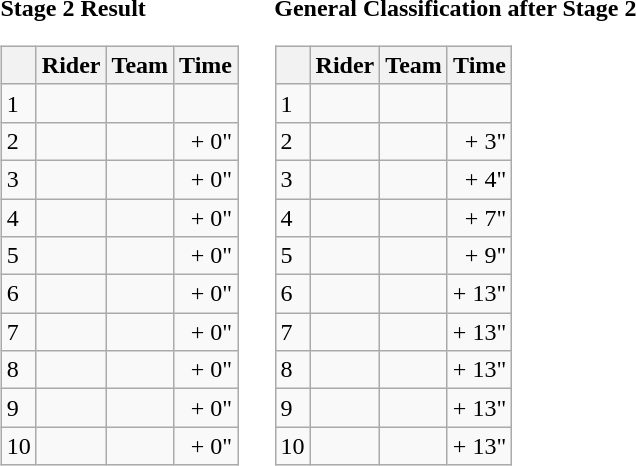<table>
<tr>
<td><strong>Stage 2 Result</strong><br><table class="wikitable">
<tr>
<th></th>
<th>Rider</th>
<th>Team</th>
<th>Time</th>
</tr>
<tr>
<td>1</td>
<td></td>
<td></td>
<td align="right"></td>
</tr>
<tr>
<td>2</td>
<td></td>
<td></td>
<td align="right">+ 0"</td>
</tr>
<tr>
<td>3</td>
<td></td>
<td></td>
<td align="right">+ 0"</td>
</tr>
<tr>
<td>4</td>
<td></td>
<td></td>
<td align="right">+ 0"</td>
</tr>
<tr>
<td>5</td>
<td></td>
<td></td>
<td align="right">+ 0"</td>
</tr>
<tr>
<td>6</td>
<td></td>
<td></td>
<td align="right">+ 0"</td>
</tr>
<tr>
<td>7</td>
<td></td>
<td></td>
<td align="right">+ 0"</td>
</tr>
<tr>
<td>8</td>
<td></td>
<td></td>
<td align="right">+ 0"</td>
</tr>
<tr>
<td>9</td>
<td></td>
<td></td>
<td align="right">+ 0"</td>
</tr>
<tr>
<td>10</td>
<td></td>
<td></td>
<td align="right">+ 0"</td>
</tr>
</table>
</td>
<td></td>
<td><strong>General Classification after Stage 2</strong><br><table class="wikitable">
<tr>
<th></th>
<th>Rider</th>
<th>Team</th>
<th>Time</th>
</tr>
<tr>
<td>1</td>
<td> </td>
<td></td>
<td align="right"></td>
</tr>
<tr>
<td>2</td>
<td> </td>
<td></td>
<td align="right">+ 3"</td>
</tr>
<tr>
<td>3</td>
<td></td>
<td></td>
<td align="right">+ 4"</td>
</tr>
<tr>
<td>4</td>
<td></td>
<td></td>
<td align="right">+ 7"</td>
</tr>
<tr>
<td>5</td>
<td></td>
<td></td>
<td align="right">+ 9"</td>
</tr>
<tr>
<td>6</td>
<td> </td>
<td></td>
<td align="right">+ 13"</td>
</tr>
<tr>
<td>7</td>
<td></td>
<td></td>
<td align="right">+ 13"</td>
</tr>
<tr>
<td>8</td>
<td></td>
<td></td>
<td align="right">+ 13"</td>
</tr>
<tr>
<td>9</td>
<td></td>
<td></td>
<td align="right">+ 13"</td>
</tr>
<tr>
<td>10</td>
<td></td>
<td></td>
<td align="right">+ 13"</td>
</tr>
</table>
</td>
</tr>
</table>
